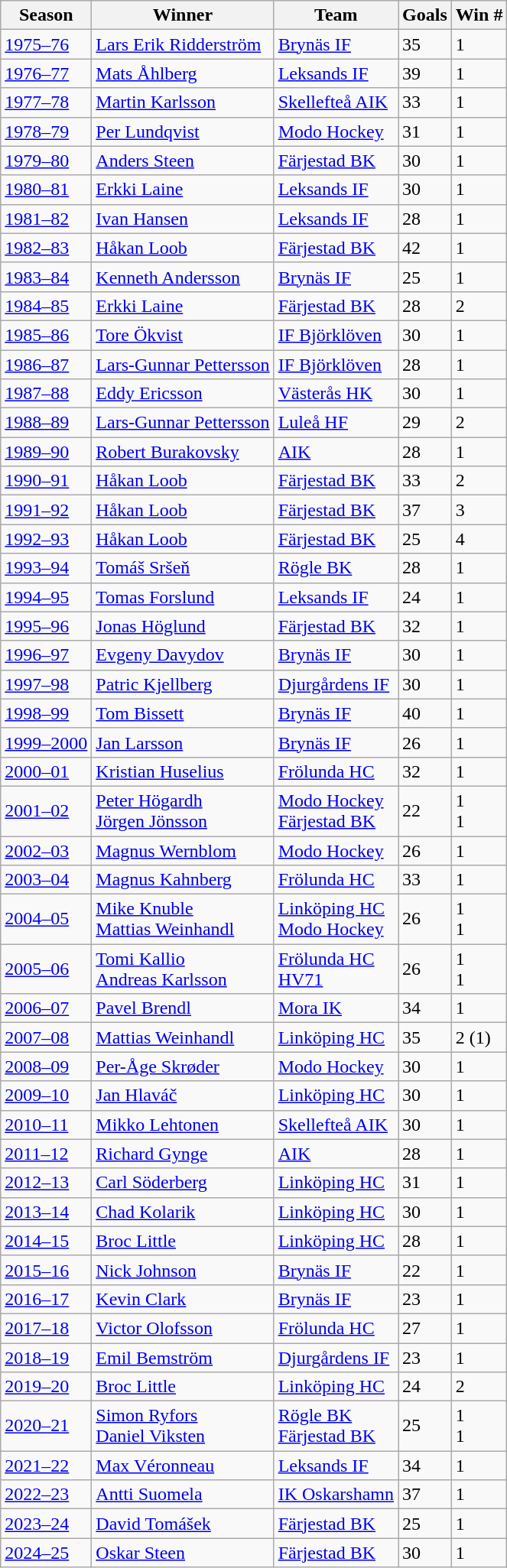<table class="wikitable sortable">
<tr>
<th>Season</th>
<th>Winner</th>
<th>Team</th>
<th>Goals</th>
<th>Win #</th>
</tr>
<tr>
<td><a href='#'>1975–76</a></td>
<td><a href='#'>Lars Erik Ridderström</a></td>
<td><a href='#'>Brynäs IF</a></td>
<td>35</td>
<td>1</td>
</tr>
<tr>
<td><a href='#'>1976–77</a></td>
<td><a href='#'>Mats Åhlberg</a></td>
<td><a href='#'>Leksands IF</a></td>
<td>39</td>
<td>1</td>
</tr>
<tr>
<td><a href='#'>1977–78</a></td>
<td><a href='#'>Martin Karlsson</a></td>
<td><a href='#'>Skellefteå AIK</a></td>
<td>33</td>
<td>1</td>
</tr>
<tr>
<td><a href='#'>1978–79</a></td>
<td><a href='#'>Per Lundqvist</a></td>
<td><a href='#'>Modo Hockey</a></td>
<td>31</td>
<td>1</td>
</tr>
<tr>
<td><a href='#'>1979–80</a></td>
<td><a href='#'>Anders Steen</a></td>
<td><a href='#'>Färjestad BK</a></td>
<td>30</td>
<td>1</td>
</tr>
<tr>
<td><a href='#'>1980–81</a></td>
<td><a href='#'>Erkki Laine</a></td>
<td><a href='#'>Leksands IF</a></td>
<td>30</td>
<td>1</td>
</tr>
<tr>
<td><a href='#'>1981–82</a></td>
<td><a href='#'>Ivan Hansen</a></td>
<td><a href='#'>Leksands IF</a></td>
<td>28</td>
<td>1</td>
</tr>
<tr>
<td><a href='#'>1982–83</a></td>
<td><a href='#'>Håkan Loob</a></td>
<td><a href='#'>Färjestad BK</a></td>
<td>42</td>
<td>1</td>
</tr>
<tr>
<td><a href='#'>1983–84</a></td>
<td><a href='#'>Kenneth Andersson</a></td>
<td><a href='#'>Brynäs IF</a></td>
<td>25</td>
<td>1</td>
</tr>
<tr>
<td><a href='#'>1984–85</a></td>
<td><a href='#'>Erkki Laine</a></td>
<td><a href='#'>Färjestad BK</a></td>
<td>28</td>
<td>2</td>
</tr>
<tr>
<td><a href='#'>1985–86</a></td>
<td><a href='#'>Tore Ökvist</a></td>
<td><a href='#'>IF Björklöven</a></td>
<td>30</td>
<td>1</td>
</tr>
<tr>
<td><a href='#'>1986–87</a></td>
<td><a href='#'>Lars-Gunnar Pettersson</a></td>
<td><a href='#'>IF Björklöven</a></td>
<td>28</td>
<td>1</td>
</tr>
<tr>
<td><a href='#'>1987–88</a></td>
<td><a href='#'>Eddy Ericsson</a></td>
<td><a href='#'>Västerås HK</a></td>
<td>30</td>
<td>1</td>
</tr>
<tr>
<td><a href='#'>1988–89</a></td>
<td><a href='#'>Lars-Gunnar Pettersson</a></td>
<td><a href='#'>Luleå HF</a></td>
<td>29</td>
<td>2</td>
</tr>
<tr>
<td><a href='#'>1989–90</a></td>
<td><a href='#'>Robert Burakovsky</a></td>
<td><a href='#'>AIK</a></td>
<td>28</td>
<td>1</td>
</tr>
<tr>
<td><a href='#'>1990–91</a></td>
<td><a href='#'>Håkan Loob</a></td>
<td><a href='#'>Färjestad BK</a></td>
<td>33</td>
<td>2</td>
</tr>
<tr>
<td><a href='#'>1991–92</a></td>
<td><a href='#'>Håkan Loob</a></td>
<td><a href='#'>Färjestad BK</a></td>
<td>37</td>
<td>3</td>
</tr>
<tr>
<td><a href='#'>1992–93</a></td>
<td><a href='#'>Håkan Loob</a></td>
<td><a href='#'>Färjestad BK</a></td>
<td>25</td>
<td>4</td>
</tr>
<tr>
<td><a href='#'>1993–94</a></td>
<td><a href='#'>Tomáš Sršeň</a></td>
<td><a href='#'>Rögle BK</a></td>
<td>28</td>
<td>1</td>
</tr>
<tr>
<td><a href='#'>1994–95</a></td>
<td><a href='#'>Tomas Forslund</a></td>
<td><a href='#'>Leksands IF</a></td>
<td>24</td>
<td>1</td>
</tr>
<tr>
<td><a href='#'>1995–96</a></td>
<td><a href='#'>Jonas Höglund</a></td>
<td><a href='#'>Färjestad BK</a></td>
<td>32</td>
<td>1</td>
</tr>
<tr>
<td><a href='#'>1996–97</a></td>
<td><a href='#'>Evgeny Davydov</a></td>
<td><a href='#'>Brynäs IF</a></td>
<td>30</td>
<td>1</td>
</tr>
<tr>
<td><a href='#'>1997–98</a></td>
<td><a href='#'>Patric Kjellberg</a></td>
<td><a href='#'>Djurgårdens IF</a></td>
<td>30</td>
<td>1</td>
</tr>
<tr>
<td><a href='#'>1998–99</a></td>
<td><a href='#'>Tom Bissett</a></td>
<td><a href='#'>Brynäs IF</a></td>
<td>40</td>
<td>1</td>
</tr>
<tr>
<td><a href='#'>1999–2000</a></td>
<td><a href='#'>Jan Larsson</a></td>
<td><a href='#'>Brynäs IF</a></td>
<td>26</td>
<td>1</td>
</tr>
<tr>
<td><a href='#'>2000–01</a></td>
<td><a href='#'>Kristian Huselius</a></td>
<td><a href='#'>Frölunda HC</a></td>
<td>32</td>
<td>1</td>
</tr>
<tr>
<td><a href='#'>2001–02</a></td>
<td><a href='#'>Peter Högardh</a><br><a href='#'>Jörgen Jönsson</a></td>
<td><a href='#'>Modo Hockey</a><br><a href='#'>Färjestad BK</a></td>
<td>22</td>
<td>1<br>1</td>
</tr>
<tr>
<td><a href='#'>2002–03</a></td>
<td><a href='#'>Magnus Wernblom</a></td>
<td><a href='#'>Modo Hockey</a></td>
<td>26</td>
<td>1</td>
</tr>
<tr>
<td><a href='#'>2003–04</a></td>
<td><a href='#'>Magnus Kahnberg</a></td>
<td><a href='#'>Frölunda HC</a></td>
<td>33</td>
<td>1</td>
</tr>
<tr>
<td><a href='#'>2004–05</a></td>
<td><a href='#'>Mike Knuble</a><br><a href='#'>Mattias Weinhandl</a></td>
<td><a href='#'>Linköping HC</a><br><a href='#'>Modo Hockey</a></td>
<td>26</td>
<td>1<br>1</td>
</tr>
<tr>
<td><a href='#'>2005–06</a></td>
<td><a href='#'>Tomi Kallio</a><br><a href='#'>Andreas Karlsson</a></td>
<td><a href='#'>Frölunda HC</a><br><a href='#'>HV71</a></td>
<td>26</td>
<td>1<br>1</td>
</tr>
<tr>
<td><a href='#'>2006–07</a></td>
<td><a href='#'>Pavel Brendl</a></td>
<td><a href='#'>Mora IK</a></td>
<td>34</td>
<td>1</td>
</tr>
<tr>
<td><a href='#'>2007–08</a></td>
<td><a href='#'>Mattias Weinhandl</a></td>
<td><a href='#'>Linköping HC</a></td>
<td>35</td>
<td>2 (1)</td>
</tr>
<tr>
<td><a href='#'>2008–09</a></td>
<td><a href='#'>Per-Åge Skrøder</a></td>
<td><a href='#'>Modo Hockey</a></td>
<td>30</td>
<td>1</td>
</tr>
<tr>
<td><a href='#'>2009–10</a></td>
<td><a href='#'>Jan Hlaváč</a></td>
<td><a href='#'>Linköping HC</a></td>
<td>30</td>
<td>1</td>
</tr>
<tr>
<td><a href='#'>2010–11</a></td>
<td><a href='#'>Mikko Lehtonen</a></td>
<td><a href='#'>Skellefteå AIK</a></td>
<td>30</td>
<td>1</td>
</tr>
<tr>
<td><a href='#'>2011–12</a></td>
<td><a href='#'>Richard Gynge</a></td>
<td><a href='#'>AIK</a></td>
<td>28</td>
<td>1</td>
</tr>
<tr>
<td><a href='#'>2012–13</a></td>
<td><a href='#'>Carl Söderberg</a></td>
<td><a href='#'>Linköping HC</a></td>
<td>31</td>
<td>1</td>
</tr>
<tr>
<td><a href='#'>2013–14</a></td>
<td><a href='#'>Chad Kolarik</a></td>
<td><a href='#'>Linköping HC</a></td>
<td>30</td>
<td>1</td>
</tr>
<tr>
<td><a href='#'>2014–15</a></td>
<td><a href='#'>Broc Little</a></td>
<td><a href='#'>Linköping HC</a></td>
<td>28</td>
<td>1</td>
</tr>
<tr>
<td><a href='#'>2015–16</a></td>
<td><a href='#'>Nick Johnson</a></td>
<td><a href='#'>Brynäs IF</a></td>
<td>22</td>
<td>1</td>
</tr>
<tr>
<td><a href='#'>2016–17</a></td>
<td><a href='#'>Kevin Clark</a></td>
<td><a href='#'>Brynäs IF</a></td>
<td>23</td>
<td>1</td>
</tr>
<tr>
<td><a href='#'>2017–18</a></td>
<td><a href='#'>Victor Olofsson</a></td>
<td><a href='#'>Frölunda HC</a></td>
<td>27</td>
<td>1</td>
</tr>
<tr>
<td><a href='#'>2018–19</a></td>
<td><a href='#'>Emil Bemström</a></td>
<td><a href='#'>Djurgårdens IF</a></td>
<td>23</td>
<td>1</td>
</tr>
<tr>
<td><a href='#'>2019–20</a></td>
<td><a href='#'>Broc Little</a></td>
<td><a href='#'>Linköping HC</a></td>
<td>24</td>
<td>2</td>
</tr>
<tr>
<td><a href='#'>2020–21</a></td>
<td><a href='#'>Simon Ryfors</a><br><a href='#'>Daniel Viksten</a></td>
<td><a href='#'>Rögle BK</a><br><a href='#'>Färjestad BK</a></td>
<td>25</td>
<td>1<br>1</td>
</tr>
<tr>
<td><a href='#'>2021–22</a></td>
<td><a href='#'>Max Véronneau</a></td>
<td><a href='#'>Leksands IF</a></td>
<td>34</td>
<td>1</td>
</tr>
<tr>
<td><a href='#'>2022–23</a></td>
<td><a href='#'>Antti Suomela</a></td>
<td><a href='#'>IK Oskarshamn</a></td>
<td>37</td>
<td>1</td>
</tr>
<tr>
<td><a href='#'>2023–24</a></td>
<td><a href='#'>David Tomášek</a></td>
<td><a href='#'>Färjestad BK</a></td>
<td>25</td>
<td>1</td>
</tr>
<tr>
<td><a href='#'>2024–25</a></td>
<td><a href='#'>Oskar Steen</a></td>
<td><a href='#'>Färjestad BK</a></td>
<td>30</td>
<td>1</td>
</tr>
</table>
